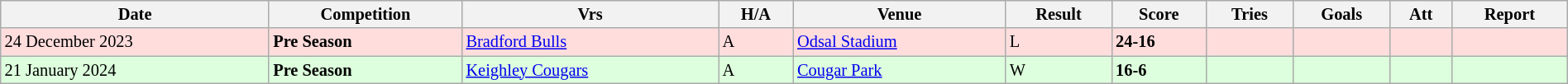<table class="wikitable"  style="font-size:85%; width:100%;">
<tr>
<th>Date</th>
<th>Competition</th>
<th>Vrs</th>
<th>H/A</th>
<th>Venue</th>
<th>Result</th>
<th>Score</th>
<th>Tries</th>
<th>Goals</th>
<th>Att</th>
<th>Report</th>
</tr>
<tr style="background:#ffdddd;" width=20 | >
<td>24 December 2023</td>
<td><strong>Pre Season</strong></td>
<td><a href='#'>Bradford Bulls</a></td>
<td>A</td>
<td><a href='#'>Odsal Stadium</a></td>
<td>L</td>
<td><strong>24-16</strong></td>
<td></td>
<td></td>
<td></td>
<td></td>
</tr>
<tr style="background:#ddffdd;" width=20 | >
<td>21 January 2024</td>
<td><strong>Pre Season</strong></td>
<td><a href='#'>Keighley Cougars</a></td>
<td>A</td>
<td><a href='#'>Cougar Park</a></td>
<td>W</td>
<td><strong>16-6</strong></td>
<td></td>
<td></td>
<td></td>
<td></td>
</tr>
</table>
